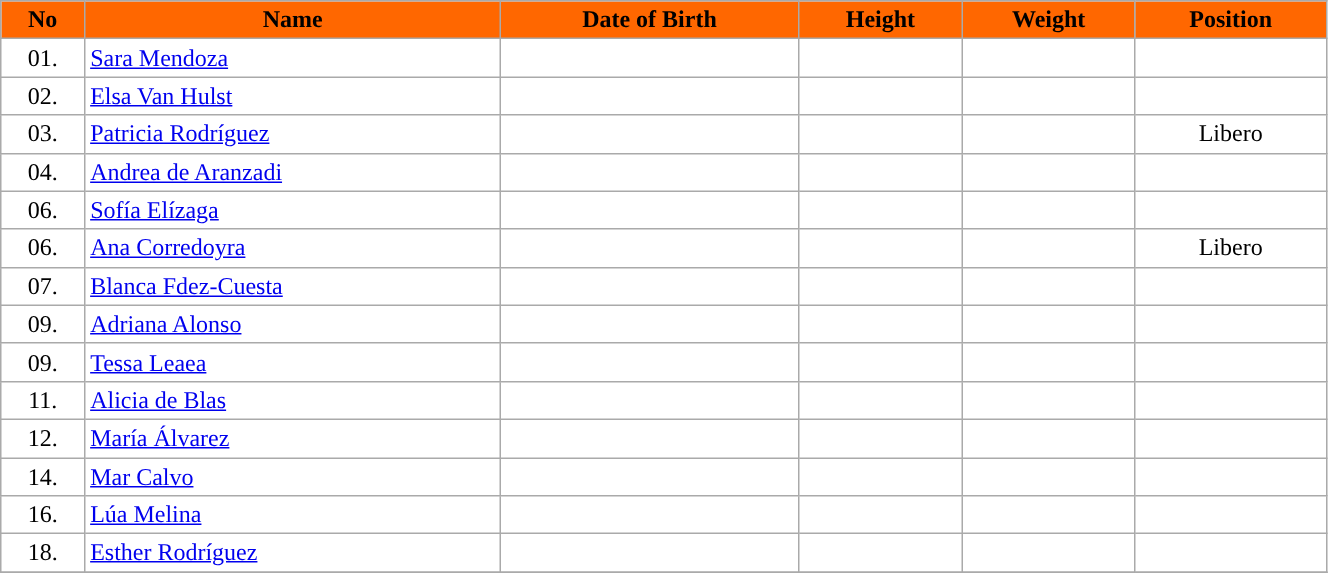<table class="wikitable sortable" style="width:70%;">
<tr>
<th style=" %; background:#FF6700">No</th>
<th style=" %; background:#FF6700">Name</th>
<th style=" %; background:#FF6700">Date of Birth</th>
<th style=" %; background:#FF6700">Height</th>
<th style=" %; background:#FF6700">Weight</th>
<th style=" %; background:#FF6700">Position</th>
</tr>
<tr style="background:#ffffff">
<td align="center">01.</td>
<td> <a href='#'>Sara Mendoza</a></td>
<td align="center"></td>
<td align="center"></td>
<td align="center"></td>
<td align="center"></td>
</tr>
<tr style="background:#ffffff">
<td align="center">02.</td>
<td> <a href='#'>Elsa Van Hulst</a></td>
<td align="center"></td>
<td align="center"></td>
<td align="center"></td>
<td align="center"></td>
</tr>
<tr style="background:#ffffff">
<td align="center">03.</td>
<td> <a href='#'>Patricia Rodríguez</a></td>
<td align="center"></td>
<td align="center"></td>
<td align="center"></td>
<td align="center">Libero</td>
</tr>
<tr style="background:#ffffff">
<td align="center">04.</td>
<td> <a href='#'>Andrea de Aranzadi</a></td>
<td align="center"></td>
<td align="center"></td>
<td align="center"></td>
<td align="center"></td>
</tr>
<tr style="background:#ffffff">
<td align="center">06.</td>
<td> <a href='#'>Sofía Elízaga</a></td>
<td align="center"></td>
<td align="center"></td>
<td align="center"></td>
<td align="center"></td>
</tr>
<tr style="background:#ffffff">
<td align="center">06.</td>
<td> <a href='#'>Ana Corredoyra</a></td>
<td align="center"></td>
<td align="center"></td>
<td align="center"></td>
<td align="center">Libero</td>
</tr>
<tr style="background:#ffffff">
<td align="center">07.</td>
<td> <a href='#'>Blanca Fdez-Cuesta</a></td>
<td align="center"></td>
<td align="center"></td>
<td align="center"></td>
<td align="center"></td>
</tr>
<tr style="background:#ffffff">
<td align="center">09.</td>
<td> <a href='#'>Adriana Alonso</a></td>
<td align="center"></td>
<td align="center"></td>
<td align="center"></td>
<td align="center"></td>
</tr>
<tr style="background:#ffffff">
<td align="center">09.</td>
<td> <a href='#'>Tessa Leaea</a></td>
<td align="center"></td>
<td align="center"></td>
<td align="center"></td>
<td align="center"></td>
</tr>
<tr style="background:#ffffff">
<td align="center">11.</td>
<td> <a href='#'>Alicia de Blas</a></td>
<td align="center"></td>
<td align="center"></td>
<td align="center"></td>
<td align="center"></td>
</tr>
<tr style="background:#ffffff">
<td align="center">12.</td>
<td> <a href='#'>María Álvarez</a></td>
<td align="center"></td>
<td align="center"></td>
<td align="center"></td>
<td align="center"></td>
</tr>
<tr style="background:#ffffff">
<td align="center">14.</td>
<td> <a href='#'>Mar Calvo</a></td>
<td align="center"></td>
<td align="center"></td>
<td align="center"></td>
<td align="center"></td>
</tr>
<tr style="background:#ffffff">
<td align="center">16.</td>
<td> <a href='#'>Lúa Melina</a></td>
<td align="center"></td>
<td align="center"></td>
<td align="center"></td>
<td align="center"></td>
</tr>
<tr style="background:#ffffff">
<td align="center">18.</td>
<td> <a href='#'>Esther Rodríguez</a></td>
<td align="center"></td>
<td align="center"></td>
<td align="center"></td>
<td align="center"></td>
</tr>
<tr>
</tr>
</table>
